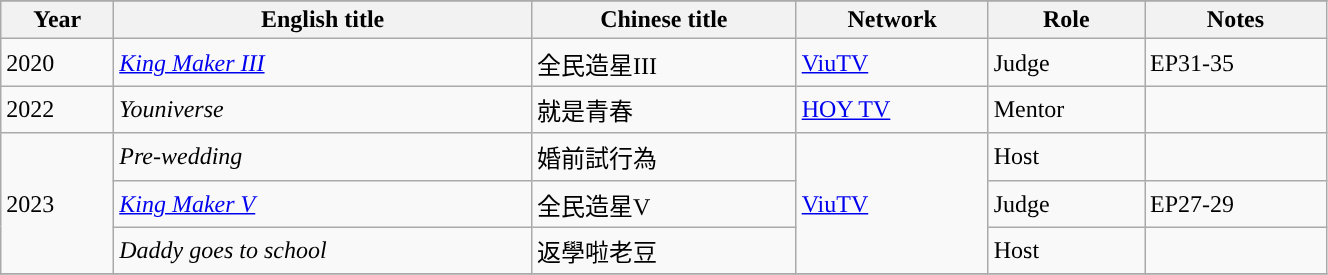<table class="wikitable" width="70%">
<tr style="background:#FFF; color:#000" align=center>
</tr>
<tr>
<th scope="col">Year</th>
<th scope="col">English title</th>
<th scope="col">Chinese title</th>
<th scope="col">Network</th>
<th scope="col">Role</th>
<th scope='col"'>Notes</th>
</tr>
<tr>
<td>2020</td>
<td><em><a href='#'>King Maker III</a></em></td>
<td>全民造星III</td>
<td><a href='#'>ViuTV</a></td>
<td>Judge</td>
<td>EP31-35</td>
</tr>
<tr>
<td>2022</td>
<td><em>Youniverse</em></td>
<td>就是青春</td>
<td><a href='#'>HOY TV</a></td>
<td>Mentor</td>
<td></td>
</tr>
<tr>
<td rowspan=3>2023</td>
<td><em>Pre-wedding</em></td>
<td>婚前試行為</td>
<td rowspan=3><a href='#'>ViuTV</a></td>
<td>Host</td>
<td></td>
</tr>
<tr>
<td><em><a href='#'>King Maker V</a></em></td>
<td>全民造星V</td>
<td>Judge</td>
<td>EP27-29</td>
</tr>
<tr>
<td><em>Daddy goes to school</em></td>
<td>返學啦老豆</td>
<td>Host</td>
<td></td>
</tr>
<tr>
</tr>
</table>
